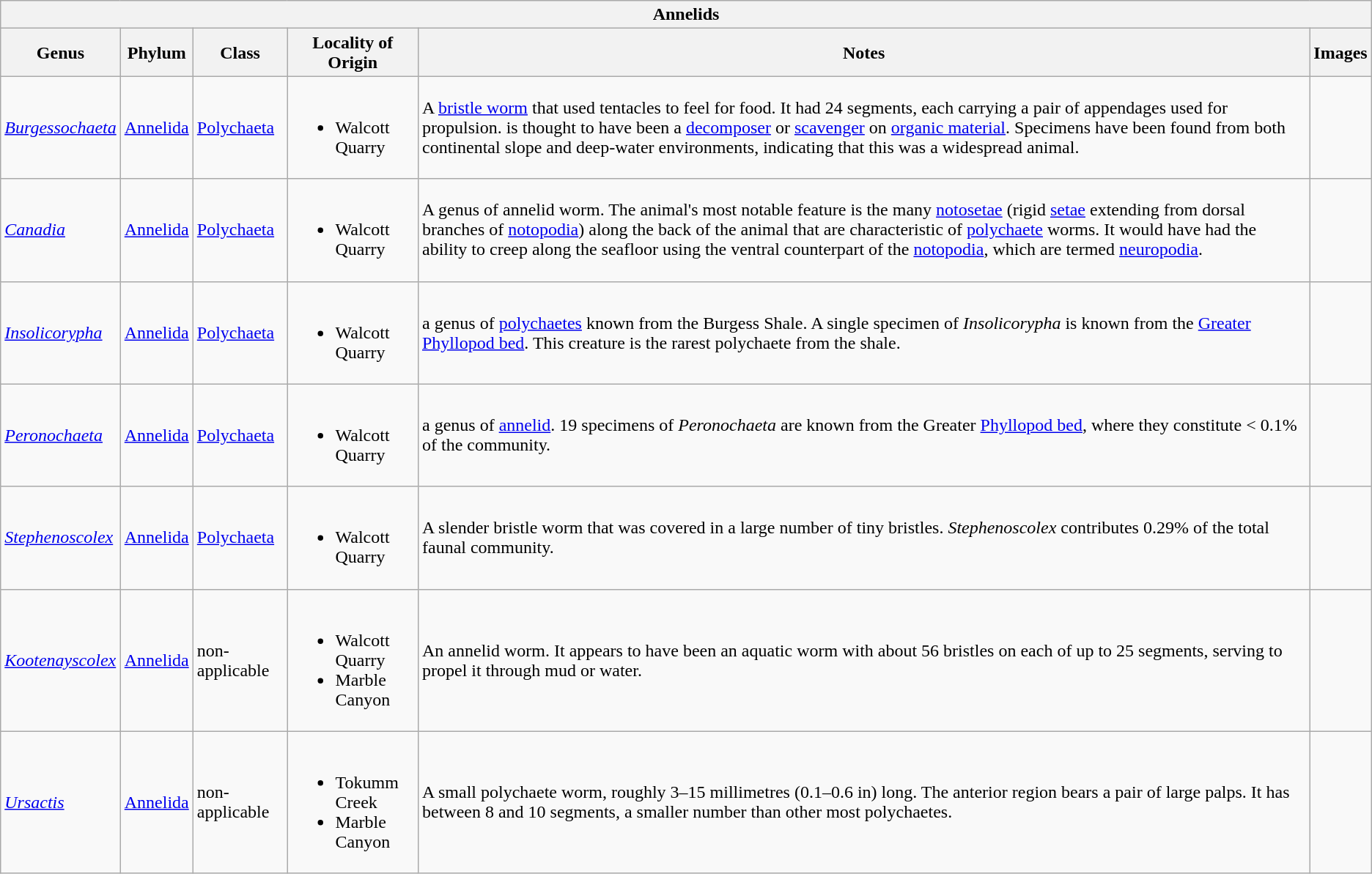<table class="wikitable sortable mw-collapsible">
<tr>
<th colspan="7" align="center">Annelids</th>
</tr>
<tr>
<th>Genus</th>
<th>Phylum</th>
<th>Class</th>
<th>Locality of Origin</th>
<th>Notes</th>
<th>Images</th>
</tr>
<tr>
<td><em><a href='#'>Burgessochaeta</a></em></td>
<td><a href='#'>Annelida</a></td>
<td><a href='#'>Polychaeta</a></td>
<td><br><ul><li>Walcott Quarry</li></ul></td>
<td>A <a href='#'>bristle worm</a> that used tentacles to feel for food. It had 24 segments, each carrying a pair of appendages used for propulsion. is thought to have been a <a href='#'>decomposer</a> or <a href='#'>scavenger</a> on <a href='#'>organic material</a>. Specimens have been found from both continental slope and deep-water environments, indicating that this was a widespread animal.</td>
<td></td>
</tr>
<tr>
<td><em><a href='#'>Canadia</a></em></td>
<td><a href='#'>Annelida</a></td>
<td><a href='#'>Polychaeta</a></td>
<td><br><ul><li>Walcott Quarry</li></ul></td>
<td>A genus of annelid worm. The animal's most notable feature is the many <a href='#'>notosetae</a> (rigid <a href='#'>setae</a> extending from dorsal branches of <a href='#'>notopodia</a>) along the back of the animal that are characteristic of <a href='#'>polychaete</a> worms. It would have had the ability to creep along the seafloor using the ventral counterpart of the <a href='#'>notopodia</a>, which are termed <a href='#'>neuropodia</a>.</td>
<td></td>
</tr>
<tr>
<td><em><a href='#'>Insolicorypha</a></em></td>
<td><a href='#'>Annelida</a></td>
<td><a href='#'>Polychaeta</a></td>
<td><br><ul><li>Walcott Quarry</li></ul></td>
<td>a genus of <a href='#'>polychaetes</a> known from the Burgess Shale. A single specimen of <em>Insolicorypha</em> is known from the <a href='#'>Greater Phyllopod bed</a>. This creature is the rarest polychaete from the shale.</td>
<td></td>
</tr>
<tr>
<td><em><a href='#'>Peronochaeta</a></em></td>
<td><a href='#'>Annelida</a></td>
<td><a href='#'>Polychaeta</a></td>
<td><br><ul><li>Walcott Quarry</li></ul></td>
<td>a genus of <a href='#'>annelid</a>. 19 specimens of <em>Peronochaeta</em> are known from the Greater <a href='#'>Phyllopod bed</a>, where they constitute < 0.1% of the community.</td>
<td></td>
</tr>
<tr>
<td><em><a href='#'>Stephenoscolex</a></em></td>
<td><a href='#'>Annelida</a></td>
<td><a href='#'>Polychaeta</a></td>
<td><br><ul><li>Walcott Quarry</li></ul></td>
<td>A slender bristle worm that was covered in a large number of tiny bristles. <em>Stephenoscolex</em> contributes 0.29% of the total faunal community.</td>
<td></td>
</tr>
<tr>
<td><em><a href='#'>Kootenayscolex</a></em></td>
<td><a href='#'>Annelida</a></td>
<td>non-applicable</td>
<td><br><ul><li>Walcott Quarry</li><li>Marble Canyon</li></ul></td>
<td>An annelid worm. It appears to have been an aquatic worm with about 56 bristles on each of up to 25 segments, serving to propel it through mud or water.</td>
<td></td>
</tr>
<tr>
<td><em><a href='#'>Ursactis</a></em></td>
<td><a href='#'>Annelida</a></td>
<td>non-applicable</td>
<td><br><ul><li>Tokumm Creek</li><li>Marble Canyon</li></ul></td>
<td>A small polychaete worm, roughly 3–15 millimetres (0.1–0.6 in) long. The anterior region bears a pair of large palps. It has between 8 and 10 segments, a smaller number than other most polychaetes.</td>
<td></td>
</tr>
</table>
